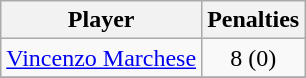<table class="wikitable">
<tr>
<th>Player</th>
<th>Penalties</th>
</tr>
<tr>
<td> <a href='#'>Vincenzo Marchese</a></td>
<td align=center>8 (0)</td>
</tr>
<tr>
</tr>
</table>
